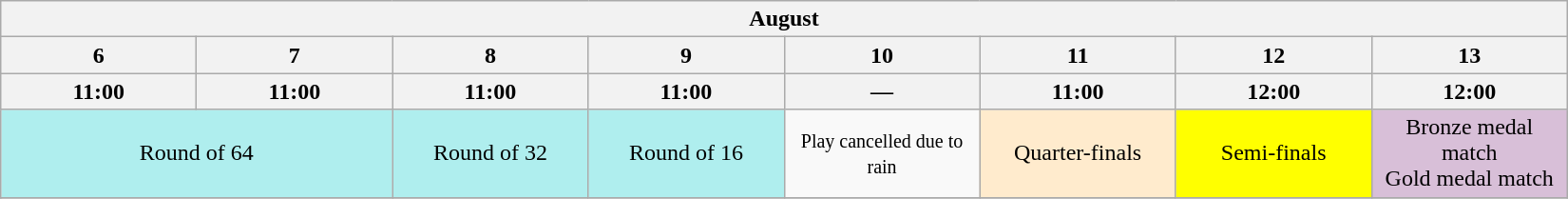<table class="wikitable" style="text-align:center">
<tr>
<th colspan=8>August</th>
</tr>
<tr>
<th width=130>6</th>
<th width=130>7</th>
<th width=130>8</th>
<th width=130>9</th>
<th width=130>10</th>
<th width=130>11</th>
<th width=130>12</th>
<th width=130>13</th>
</tr>
<tr>
<th>11:00</th>
<th>11:00</th>
<th>11:00</th>
<th>11:00</th>
<th>—</th>
<th>11:00</th>
<th>12:00</th>
<th>12:00</th>
</tr>
<tr>
<td colspan="2" bgcolor="#afeeee">Round of 64</td>
<td bgcolor="#afeeee">Round of 32</td>
<td bgcolor="#afeeee">Round of 16</td>
<td><small>Play cancelled due to rain</small></td>
<td bgcolor=#ffebcd>Quarter-finals</td>
<td bgcolor=#FFFF00>Semi-finals</td>
<td bgcolor=#D8BFD8>Bronze medal match<br>Gold medal match</td>
</tr>
<tr>
</tr>
</table>
